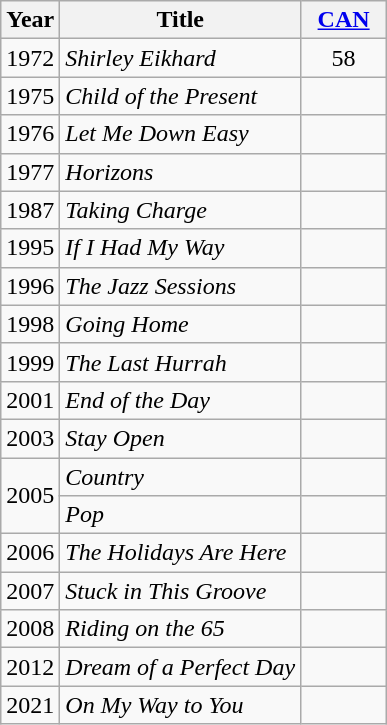<table class="wikitable">
<tr>
<th>Year</th>
<th>Title</th>
<th width="50"><a href='#'>CAN</a></th>
</tr>
<tr>
<td>1972</td>
<td><em>Shirley Eikhard</em></td>
<td align="center">58</td>
</tr>
<tr>
<td>1975</td>
<td><em>Child of the Present</em></td>
<td></td>
</tr>
<tr>
<td>1976</td>
<td><em>Let Me Down Easy</em></td>
<td></td>
</tr>
<tr>
<td>1977</td>
<td><em>Horizons</em></td>
<td></td>
</tr>
<tr>
<td>1987</td>
<td><em>Taking Charge</em></td>
<td></td>
</tr>
<tr>
<td>1995</td>
<td><em>If I Had My Way</em></td>
<td></td>
</tr>
<tr>
<td>1996</td>
<td><em>The Jazz Sessions</em></td>
<td></td>
</tr>
<tr>
<td>1998</td>
<td><em>Going Home</em></td>
<td></td>
</tr>
<tr>
<td>1999</td>
<td><em>The Last Hurrah</em></td>
<td></td>
</tr>
<tr>
<td>2001</td>
<td><em>End of the Day</em></td>
<td></td>
</tr>
<tr>
<td>2003</td>
<td><em>Stay Open</em></td>
<td></td>
</tr>
<tr>
<td rowspan="2">2005</td>
<td><em>Country</em></td>
<td></td>
</tr>
<tr>
<td><em>Pop</em></td>
<td></td>
</tr>
<tr>
<td>2006</td>
<td><em>The Holidays Are Here</em></td>
<td></td>
</tr>
<tr>
<td>2007</td>
<td><em>Stuck in This Groove</em></td>
<td></td>
</tr>
<tr>
<td>2008</td>
<td><em>Riding on the 65</em></td>
<td></td>
</tr>
<tr>
<td>2012</td>
<td><em>Dream of a Perfect Day</em></td>
<td></td>
</tr>
<tr>
<td>2021</td>
<td><em>On My Way to You</em></td>
<td></td>
</tr>
</table>
